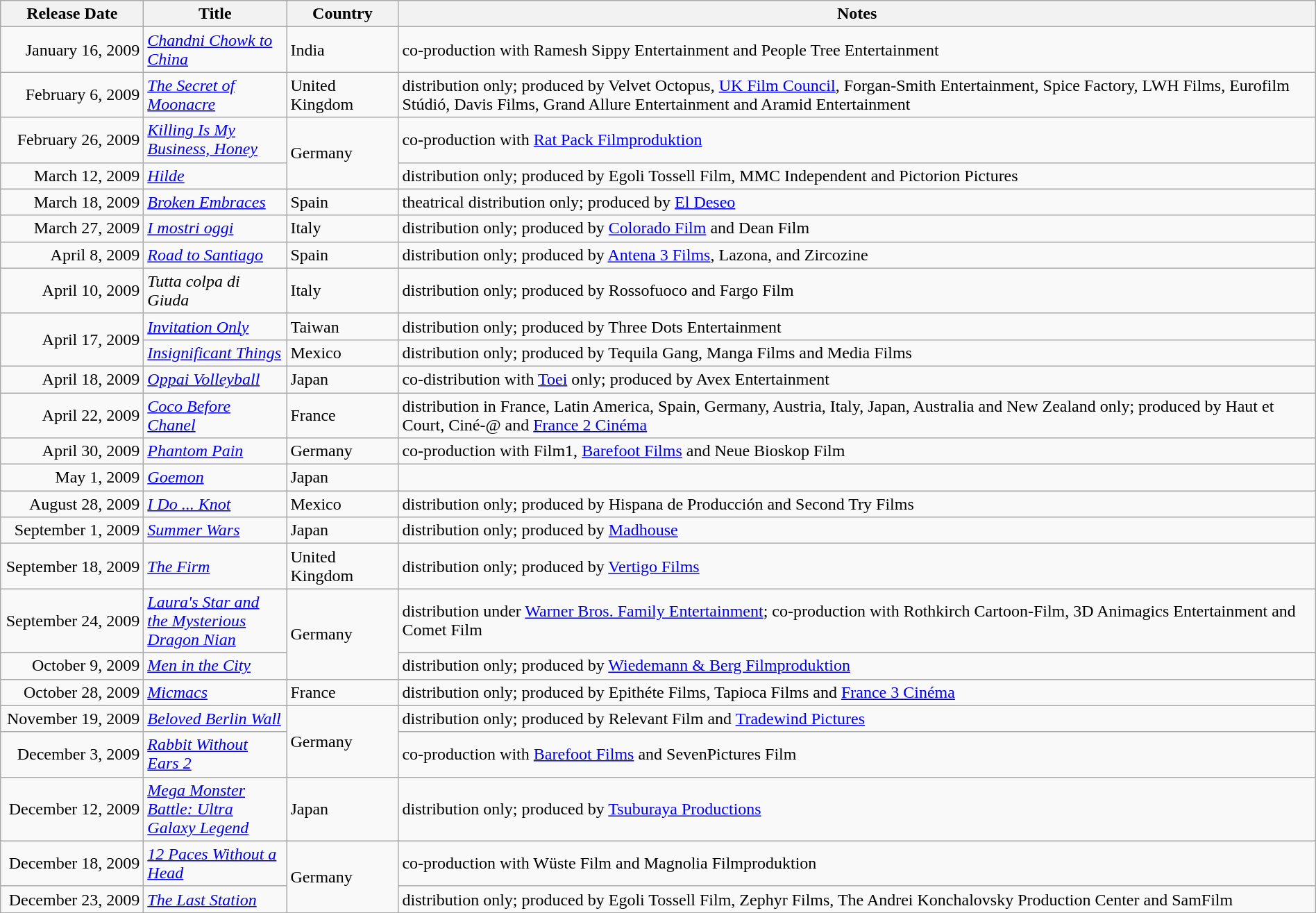<table class="wikitable sortable" style="width:100%;">
<tr>
<th scope="col" style=width:130px;">Release Date</th>
<th scope="col" style=width:130px;">Title</th>
<th scope="col" style=width:100px;">Country</th>
<th>Notes</th>
</tr>
<tr>
<td style="text-align:right;">January 16, 2009</td>
<td><em><a href='#'>Chandni Chowk to China</a></em></td>
<td>India</td>
<td>co-production with Ramesh Sippy Entertainment and People Tree Entertainment</td>
</tr>
<tr>
<td style="text-align:right;">February 6, 2009</td>
<td><em><a href='#'>The Secret of Moonacre</a></em></td>
<td>United Kingdom</td>
<td>distribution only; produced by Velvet Octopus, <a href='#'>UK Film Council</a>, Forgan-Smith Entertainment, Spice Factory, LWH Films, Eurofilm Stúdió, Davis Films, Grand Allure Entertainment and Aramid Entertainment</td>
</tr>
<tr>
<td style="text-align:right;">February 26, 2009</td>
<td><em><a href='#'>Killing Is My Business, Honey</a></em></td>
<td rowspan="2">Germany</td>
<td>co-production with <a href='#'>Rat Pack Filmproduktion</a></td>
</tr>
<tr>
<td style="text-align:right;">March 12, 2009</td>
<td><em><a href='#'>Hilde</a></em></td>
<td>distribution only; produced by Egoli Tossell Film, MMC Independent and Pictorion Pictures</td>
</tr>
<tr>
<td style="text-align:right;">March 18, 2009</td>
<td><em><a href='#'>Broken Embraces</a></em></td>
<td>Spain</td>
<td>theatrical distribution only; produced by <a href='#'>El Deseo</a></td>
</tr>
<tr>
<td style="text-align:right;">March 27, 2009</td>
<td><em><a href='#'>I mostri oggi</a></em></td>
<td>Italy</td>
<td>distribution only; produced by <a href='#'>Colorado Film</a> and Dean Film</td>
</tr>
<tr>
<td style="text-align:right;">April 8, 2009</td>
<td><em><a href='#'>Road to Santiago</a></em></td>
<td>Spain</td>
<td>distribution only; produced by <a href='#'>Antena 3 Films</a>, Lazona, and Zircozine</td>
</tr>
<tr>
<td style="text-align:right;">April 10, 2009</td>
<td><em>Tutta colpa di Giuda</em></td>
<td>Italy</td>
<td>distribution only; produced by Rossofuoco and Fargo Film</td>
</tr>
<tr>
<td style="text-align:right;" rowspan="2">April 17, 2009</td>
<td><em><a href='#'>Invitation Only</a></em></td>
<td>Taiwan</td>
<td>distribution only; produced by Three Dots Entertainment</td>
</tr>
<tr>
<td><em><a href='#'>Insignificant Things</a></em></td>
<td>Mexico</td>
<td>distribution only; produced by Tequila Gang, Manga Films and Media Films</td>
</tr>
<tr>
<td style="text-align:right;">April 18, 2009</td>
<td><em><a href='#'>Oppai Volleyball</a></em></td>
<td>Japan</td>
<td>co-distribution with <a href='#'>Toei</a> only; produced by Avex Entertainment</td>
</tr>
<tr>
<td style="text-align:right;">April 22, 2009</td>
<td><em><a href='#'>Coco Before Chanel</a></em></td>
<td>France</td>
<td>distribution in France, Latin America, Spain, Germany, Austria, Italy, Japan, Australia and New Zealand only; produced by Haut et Court, Ciné-@ and <a href='#'>France 2 Cinéma</a></td>
</tr>
<tr>
<td style="text-align:right;">April 30, 2009</td>
<td><em><a href='#'>Phantom Pain</a></em></td>
<td>Germany</td>
<td>co-production with Film1, <a href='#'>Barefoot Films</a> and Neue Bioskop Film</td>
</tr>
<tr>
<td style="text-align:right;">May 1, 2009</td>
<td><em><a href='#'>Goemon</a></em></td>
<td>Japan</td>
<td></td>
</tr>
<tr>
<td style="text-align:right;">August 28, 2009</td>
<td><em><a href='#'>I Do ... Knot</a></em></td>
<td>Mexico</td>
<td>distribution only; produced by Hispana de Producción and Second Try Films</td>
</tr>
<tr>
<td style="text-align:right;">September 1, 2009</td>
<td><em><a href='#'>Summer Wars</a></em></td>
<td>Japan</td>
<td>distribution only; produced by <a href='#'>Madhouse</a></td>
</tr>
<tr>
<td style="text-align:right;">September 18, 2009</td>
<td><em><a href='#'>The Firm</a></em></td>
<td>United Kingdom</td>
<td>distribution only; produced by <a href='#'>Vertigo Films</a></td>
</tr>
<tr>
<td style="text-align:right;">September 24, 2009</td>
<td><em><a href='#'>Laura's Star and the Mysterious Dragon Nian</a></em></td>
<td rowspan="2">Germany</td>
<td>distribution under <a href='#'>Warner Bros. Family Entertainment</a>; co-production with Rothkirch Cartoon-Film, 3D Animagics Entertainment and Comet Film</td>
</tr>
<tr>
<td style="text-align:right;">October 9, 2009</td>
<td><em><a href='#'>Men in the City</a></em></td>
<td>distribution only; produced by <a href='#'>Wiedemann & Berg Filmproduktion</a></td>
</tr>
<tr>
<td style="text-align:right;">October 28, 2009</td>
<td><em><a href='#'>Micmacs</a></em></td>
<td>France</td>
<td>distribution only; produced by Epithéte Films, Tapioca Films and <a href='#'>France 3 Cinéma</a></td>
</tr>
<tr>
<td style="text-align:right;">November 19, 2009</td>
<td><em><a href='#'>Beloved Berlin Wall</a></em></td>
<td rowspan="2">Germany</td>
<td>distribution only; produced by Relevant Film and <a href='#'>Tradewind Pictures</a></td>
</tr>
<tr>
<td style="text-align:right;">December 3, 2009</td>
<td><em><a href='#'>Rabbit Without Ears 2</a></em></td>
<td>co-production with <a href='#'>Barefoot Films</a> and SevenPictures Film</td>
</tr>
<tr>
<td style="text-align:right;">December 12, 2009</td>
<td><em><a href='#'>Mega Monster Battle: Ultra Galaxy Legend</a></em></td>
<td>Japan</td>
<td>distribution only; produced by <a href='#'>Tsuburaya Productions</a></td>
</tr>
<tr>
<td style="text-align:right;">December 18, 2009</td>
<td><em><a href='#'>12 Paces Without a Head</a></em></td>
<td rowspan="2">Germany</td>
<td>co-production with Wüste Film and Magnolia Filmproduktion</td>
</tr>
<tr>
<td style="text-align:right;">December 23, 2009</td>
<td><em><a href='#'>The Last Station</a></em></td>
<td>distribution only; produced by Egoli Tossell Film, Zephyr Films, The Andrei Konchalovsky Production Center and SamFilm</td>
</tr>
</table>
